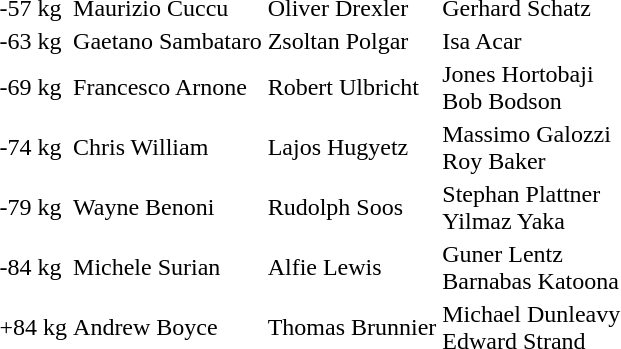<table>
<tr>
<td>-57 kg</td>
<td>Maurizio Cuccu </td>
<td>Oliver Drexler </td>
<td>Gerhard Schatz </td>
</tr>
<tr>
<td>-63 kg</td>
<td>Gaetano Sambataro </td>
<td>Zsoltan Polgar </td>
<td>Isa Acar </td>
</tr>
<tr>
<td>-69 kg</td>
<td>Francesco Arnone </td>
<td>Robert Ulbricht </td>
<td>Jones Hortobaji <br>Bob Bodson </td>
</tr>
<tr>
<td>-74 kg</td>
<td>Chris William </td>
<td>Lajos Hugyetz </td>
<td>Massimo Galozzi <br>Roy Baker </td>
</tr>
<tr>
<td>-79 kg</td>
<td>Wayne Benoni </td>
<td>Rudolph Soos </td>
<td>Stephan Plattner <br>Yilmaz Yaka </td>
</tr>
<tr>
<td>-84 kg</td>
<td>Michele Surian </td>
<td>Alfie Lewis </td>
<td>Guner Lentz <br>Barnabas Katoona </td>
</tr>
<tr>
<td>+84 kg</td>
<td>Andrew Boyce </td>
<td>Thomas Brunnier </td>
<td>Michael Dunleavy <br>Edward Strand </td>
</tr>
<tr>
</tr>
</table>
